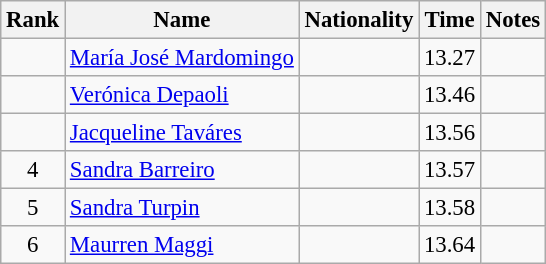<table class="wikitable sortable" style="text-align:center;font-size:95%">
<tr>
<th>Rank</th>
<th>Name</th>
<th>Nationality</th>
<th>Time</th>
<th>Notes</th>
</tr>
<tr>
<td></td>
<td align=left><a href='#'>María José Mardomingo</a></td>
<td align=left></td>
<td>13.27</td>
<td></td>
</tr>
<tr>
<td></td>
<td align=left><a href='#'>Verónica Depaoli</a></td>
<td align=left></td>
<td>13.46</td>
<td></td>
</tr>
<tr>
<td></td>
<td align=left><a href='#'>Jacqueline Taváres</a></td>
<td align=left></td>
<td>13.56</td>
<td></td>
</tr>
<tr>
<td>4</td>
<td align=left><a href='#'>Sandra Barreiro</a></td>
<td align=left></td>
<td>13.57</td>
<td></td>
</tr>
<tr>
<td>5</td>
<td align=left><a href='#'>Sandra Turpin</a></td>
<td align=left></td>
<td>13.58</td>
<td></td>
</tr>
<tr>
<td>6</td>
<td align=left><a href='#'>Maurren Maggi</a></td>
<td align=left></td>
<td>13.64</td>
<td></td>
</tr>
</table>
